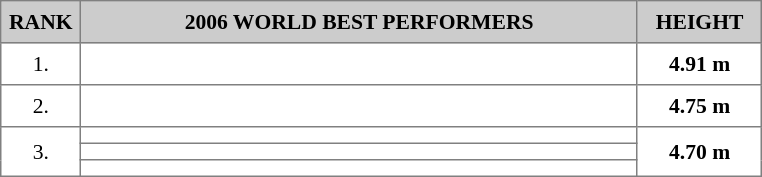<table border="1" cellspacing="2" cellpadding="5" style="border-collapse: collapse; font-size: 90%;">
<tr style="background:#ccc;">
<th>RANK</th>
<th style="text-align:center; width:25em;">2006 WORLD BEST PERFORMERS</th>
<th style="text-align:center; width:5em;">HEIGHT</th>
</tr>
<tr>
<td style="text-align:center;">1.</td>
<td></td>
<td style="text-align:center;"><strong>4.91 m</strong></td>
</tr>
<tr>
<td style="text-align:center;">2.</td>
<td></td>
<td style="text-align:center;"><strong>4.75 m</strong></td>
</tr>
<tr>
<td rowspan="3" style="text-align:center;">3.</td>
<td></td>
<td rowspan="3" style="text-align:center;"><strong>4.70 m</strong></td>
</tr>
<tr>
<td></td>
</tr>
<tr>
<td></td>
</tr>
</table>
